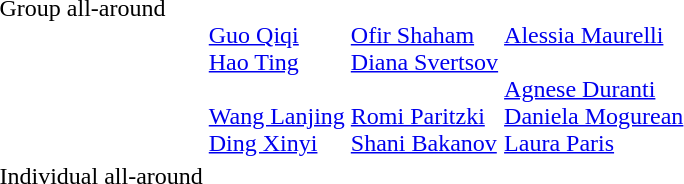<table>
<tr valign="top">
<td>Group  all-around<br></td>
<td><br><a href='#'>Guo Qiqi</a><br><a href='#'>Hao Ting</a><br><br><a href='#'>Wang Lanjing</a><br><a href='#'>Ding Xinyi</a></td>
<td><br><a href='#'>Ofir Shaham</a><br><a href='#'>Diana Svertsov</a><br><br><a href='#'>Romi Paritzki</a><br><a href='#'>Shani Bakanov</a></td>
<td><br><a href='#'>Alessia Maurelli</a><br><br><a href='#'>Agnese Duranti</a><br><a href='#'>Daniela Mogurean</a><br><a href='#'>Laura Paris</a></td>
</tr>
<tr>
<td>Individual all-around<br></td>
<td></td>
<td></td>
<td></td>
</tr>
</table>
